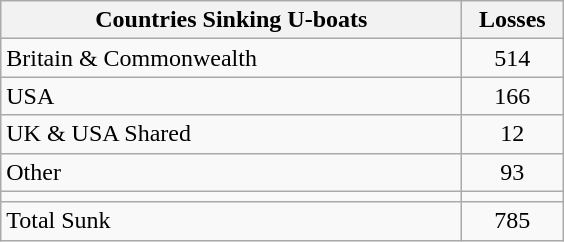<table class="wikitable">
<tr>
<th scope="col" style="width: 300px;">Countries Sinking U-boats</th>
<th scope="col" width="60px">Losses</th>
</tr>
<tr>
<td>Britain & Commonwealth</td>
<td align="center">514</td>
</tr>
<tr>
<td>USA</td>
<td align="center">166</td>
</tr>
<tr>
<td>UK & USA Shared</td>
<td align="center">12</td>
</tr>
<tr>
<td>Other</td>
<td align="center">93</td>
</tr>
<tr>
<td></td>
</tr>
<tr>
<td>Total Sunk</td>
<td align="center">785</td>
</tr>
</table>
